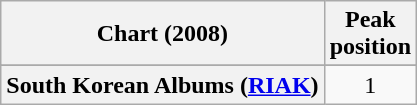<table class="wikitable plainrowheaders" style="text-align:center;">
<tr>
<th>Chart (2008)</th>
<th>Peak<br>position</th>
</tr>
<tr>
</tr>
<tr>
<th scope="row">South Korean Albums (<a href='#'>RIAK</a>)</th>
<td>1</td>
</tr>
</table>
